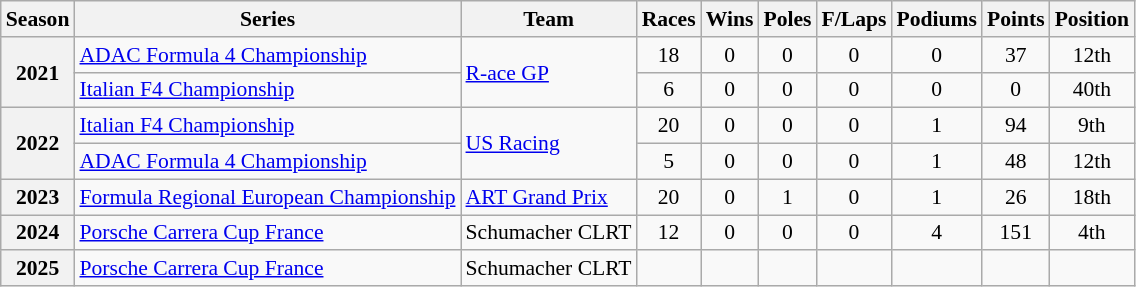<table class="wikitable" style="font-size: 90%; text-align:center">
<tr>
<th>Season</th>
<th>Series</th>
<th>Team</th>
<th>Races</th>
<th>Wins</th>
<th>Poles</th>
<th>F/Laps</th>
<th>Podiums</th>
<th>Points</th>
<th>Position</th>
</tr>
<tr>
<th rowspan="2">2021</th>
<td align="left"><a href='#'>ADAC Formula 4 Championship</a></td>
<td rowspan="2" align="left"><a href='#'>R-ace GP</a></td>
<td>18</td>
<td>0</td>
<td>0</td>
<td>0</td>
<td>0</td>
<td>37</td>
<td>12th</td>
</tr>
<tr>
<td align="left"><a href='#'>Italian F4 Championship</a></td>
<td>6</td>
<td>0</td>
<td>0</td>
<td>0</td>
<td>0</td>
<td>0</td>
<td>40th</td>
</tr>
<tr>
<th rowspan="2">2022</th>
<td align="left"><a href='#'>Italian F4 Championship</a></td>
<td rowspan="2" align="left"><a href='#'>US Racing</a></td>
<td>20</td>
<td>0</td>
<td>0</td>
<td>0</td>
<td>1</td>
<td>94</td>
<td>9th</td>
</tr>
<tr>
<td align="left"><a href='#'>ADAC Formula 4 Championship</a></td>
<td>5</td>
<td>0</td>
<td>0</td>
<td>0</td>
<td>1</td>
<td>48</td>
<td>12th</td>
</tr>
<tr>
<th>2023</th>
<td align="left"><a href='#'>Formula Regional European Championship</a></td>
<td align="left"><a href='#'>ART Grand Prix</a></td>
<td>20</td>
<td>0</td>
<td>1</td>
<td>0</td>
<td>1</td>
<td>26</td>
<td>18th</td>
</tr>
<tr>
<th>2024</th>
<td align=left><a href='#'>Porsche Carrera Cup France</a></td>
<td align=left>Schumacher CLRT</td>
<td>12</td>
<td>0</td>
<td>0</td>
<td>0</td>
<td>4</td>
<td>151</td>
<td>4th</td>
</tr>
<tr>
<th>2025</th>
<td align=left><a href='#'>Porsche Carrera Cup France</a></td>
<td align=left>Schumacher CLRT</td>
<td></td>
<td></td>
<td></td>
<td></td>
<td></td>
<td></td>
<td></td>
</tr>
</table>
